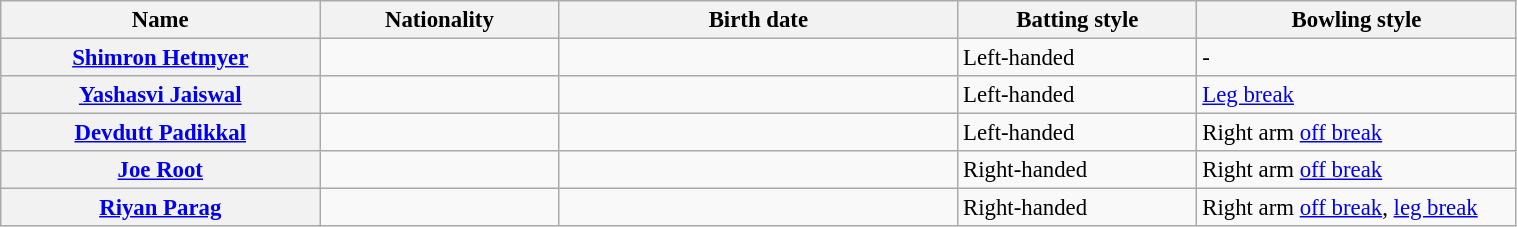<table class="wikitable plainrowheaders" style="font-size:95%; width:80%;">
<tr>
<th scope="col" style="width:20%;">Name</th>
<th scope="col" style="width:15%;">Nationality</th>
<th scope="col" style="width:25%;">Birth date</th>
<th scope="col" style="width:15%;">Batting style</th>
<th scope="col" style="width:20%;">Bowling style</th>
</tr>
<tr>
<th scope="row"><a href='#'>Shimron Hetmyer</a></th>
<td></td>
<td></td>
<td>Left-handed</td>
<td>-</td>
</tr>
<tr>
<th scope="row"><a href='#'>Yashasvi Jaiswal</a></th>
<td></td>
<td></td>
<td>Left-handed</td>
<td><a href='#'>Leg break</a></td>
</tr>
<tr>
<th scope="row"><a href='#'>Devdutt Padikkal</a></th>
<td></td>
<td></td>
<td>Left-handed</td>
<td>Right arm <a href='#'>off break</a></td>
</tr>
<tr>
<th scope="row"><a href='#'>Joe Root</a></th>
<td></td>
<td></td>
<td>Right-handed</td>
<td>Right arm <a href='#'>off break</a></td>
</tr>
<tr>
<th scope="row"><a href='#'>Riyan Parag</a></th>
<td></td>
<td></td>
<td>Right-handed</td>
<td>Right arm <a href='#'>off break</a>, <a href='#'>leg break</a></td>
</tr>
</table>
